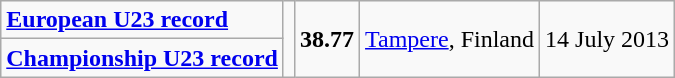<table class="wikitable">
<tr>
<td><strong><a href='#'>European U23 record</a></strong></td>
<td rowspan=2></td>
<td rowspan=2><strong>38.77</strong></td>
<td rowspan=2><a href='#'>Tampere</a>, Finland</td>
<td rowspan=2>14 July 2013</td>
</tr>
<tr>
<td><strong><a href='#'>Championship U23 record</a></strong></td>
</tr>
</table>
